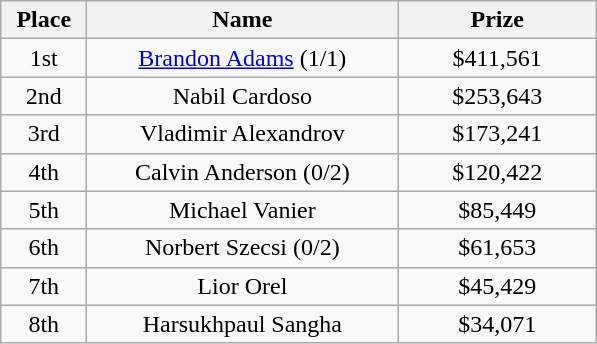<table class="wikitable">
<tr>
<th width="50">Place</th>
<th width="200">Name</th>
<th width="125">Prize</th>
</tr>
<tr>
<td align = "center">1st</td>
<td align = "center"><a href='#'>Brandon Adams</a> (1/1)</td>
<td align = "center">$411,561</td>
</tr>
<tr>
<td align = "center">2nd</td>
<td align = "center">Nabil Cardoso</td>
<td align = "center">$253,643</td>
</tr>
<tr>
<td align = "center">3rd</td>
<td align = "center">Vladimir Alexandrov</td>
<td align = "center">$173,241</td>
</tr>
<tr>
<td align = "center">4th</td>
<td align = "center">Calvin Anderson (0/2)</td>
<td align = "center">$120,422</td>
</tr>
<tr>
<td align = "center">5th</td>
<td align = "center">Michael Vanier</td>
<td align = "center">$85,449</td>
</tr>
<tr>
<td align = "center">6th</td>
<td align = "center">Norbert Szecsi (0/2)</td>
<td align = "center">$61,653</td>
</tr>
<tr>
<td align = "center">7th</td>
<td align = "center">Lior Orel</td>
<td align = "center">$45,429</td>
</tr>
<tr>
<td align = "center">8th</td>
<td align = "center">Harsukhpaul Sangha</td>
<td align = "center">$34,071</td>
</tr>
</table>
